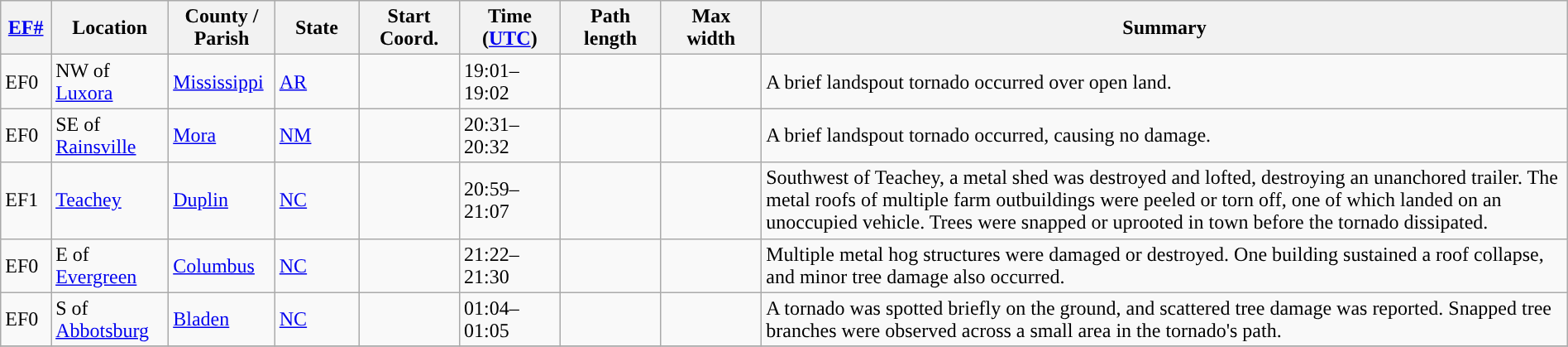<table class="wikitable sortable" style="width:100%;">
<tr>
<th scope="col"  style="width:3%; text-align:center;"><a href='#'>EF#</a></th>
<th scope="col"  style="width:7%; text-align:center;" class="unsortable">Location</th>
<th scope="col"  style="width:6%; text-align:center;" class="unsortable">County / Parish</th>
<th scope="col"  style="width:5%; text-align:center;">State</th>
<th scope="col"  style="width:6%; text-align:center;">Start Coord.</th>
<th scope="col"  style="width:6%; text-align:center;">Time (<a href='#'>UTC</a>)</th>
<th scope="col"  style="width:6%; text-align:center;">Path length</th>
<th scope="col"  style="width:6%; text-align:center;">Max width</th>
<th scope="col" class="unsortable" style="width:48%; text-align:center;">Summary</th>
</tr>
<tr>
<td>EF0</td>
<td>NW of <a href='#'>Luxora</a></td>
<td><a href='#'>Mississippi</a></td>
<td><a href='#'>AR</a></td>
<td></td>
<td>19:01–19:02</td>
<td></td>
<td></td>
<td>A brief landspout tornado occurred over open land.</td>
</tr>
<tr>
<td>EF0</td>
<td>SE of <a href='#'>Rainsville</a></td>
<td><a href='#'>Mora</a></td>
<td><a href='#'>NM</a></td>
<td></td>
<td>20:31–20:32</td>
<td></td>
<td></td>
<td>A brief landspout tornado occurred, causing no damage.</td>
</tr>
<tr>
<td>EF1</td>
<td><a href='#'>Teachey</a></td>
<td><a href='#'>Duplin</a></td>
<td><a href='#'>NC</a></td>
<td></td>
<td>20:59–21:07</td>
<td></td>
<td></td>
<td>Southwest of Teachey, a metal shed was destroyed and lofted, destroying an unanchored trailer. The metal roofs of multiple farm outbuildings were peeled or torn off, one of which landed on an unoccupied vehicle. Trees were snapped or uprooted in town before the tornado dissipated.</td>
</tr>
<tr>
<td>EF0</td>
<td>E of <a href='#'>Evergreen</a></td>
<td><a href='#'>Columbus</a></td>
<td><a href='#'>NC</a></td>
<td></td>
<td>21:22–21:30</td>
<td></td>
<td></td>
<td>Multiple metal hog structures were damaged or destroyed. One building sustained a roof collapse, and minor tree damage also occurred.</td>
</tr>
<tr>
<td>EF0</td>
<td>S of <a href='#'>Abbotsburg</a></td>
<td><a href='#'>Bladen</a></td>
<td><a href='#'>NC</a></td>
<td></td>
<td>01:04–01:05</td>
<td></td>
<td></td>
<td>A tornado was spotted briefly on the ground, and scattered tree damage was reported. Snapped tree branches were observed across a small area in the tornado's path.</td>
</tr>
<tr>
</tr>
</table>
